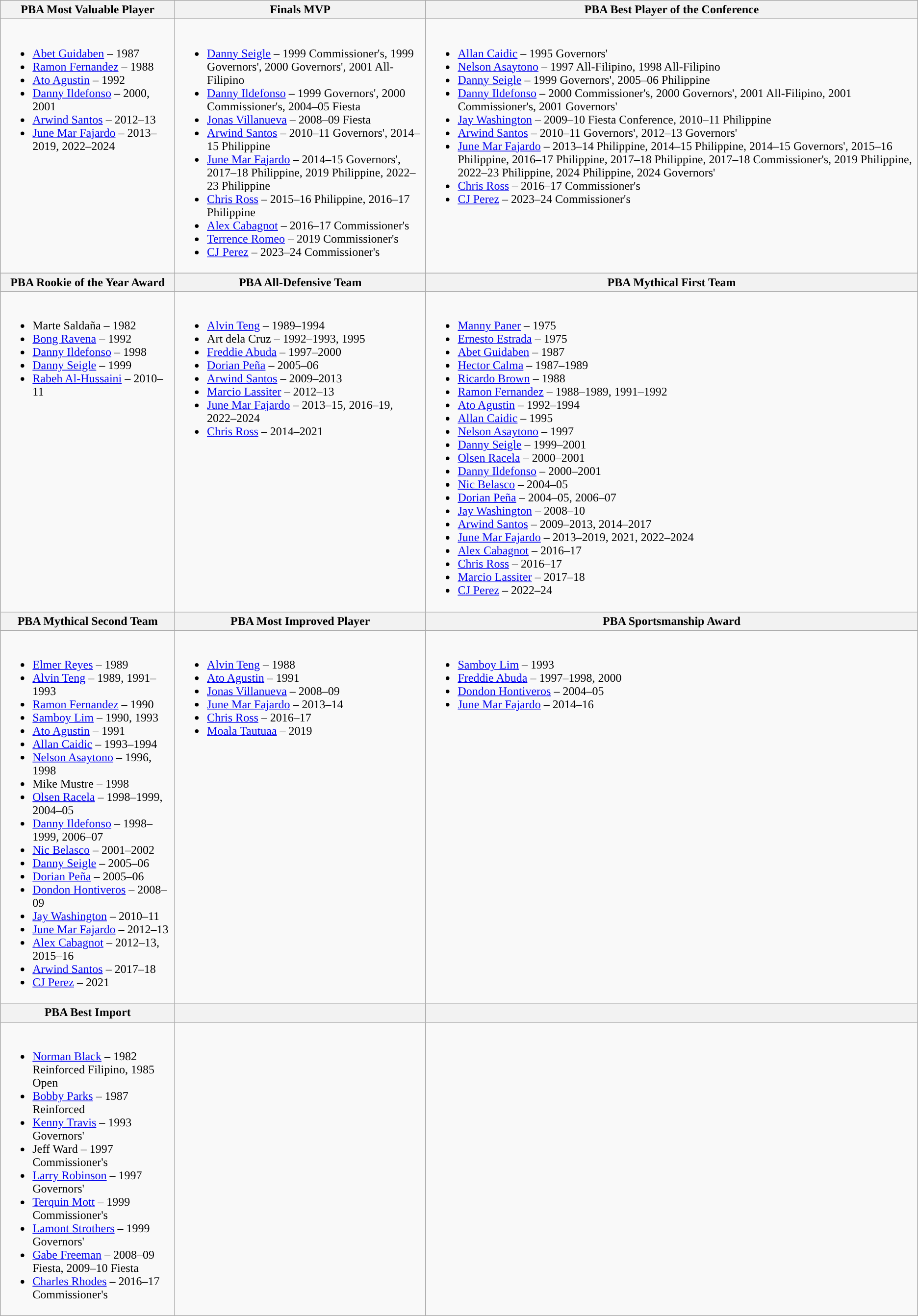<table class=wikitable>
<tr>
<th>PBA Most Valuable Player</th>
<th>Finals MVP</th>
<th>PBA Best Player of the Conference</th>
</tr>
<tr>
<td valign="top"><br><ul><li><a href='#'>Abet Guidaben</a> – 1987</li><li><a href='#'>Ramon Fernandez</a> – 1988</li><li><a href='#'>Ato Agustin</a> – 1992</li><li><a href='#'>Danny Ildefonso</a> – 2000, 2001</li><li><a href='#'>Arwind Santos</a> – 2012–13</li><li><a href='#'>June Mar Fajardo</a> – 2013–2019, 2022–2024</li></ul></td>
<td valign="top"><br><ul><li><a href='#'>Danny Seigle</a> – 1999 Commissioner's, 1999 Governors', 2000 Governors', 2001 All-Filipino</li><li><a href='#'>Danny Ildefonso</a> – 1999 Governors', 2000 Commissioner's, 2004–05 Fiesta</li><li><a href='#'>Jonas Villanueva</a> – 2008–09 Fiesta</li><li><a href='#'>Arwind Santos</a> – 2010–11 Governors', 2014–15 Philippine</li><li><a href='#'>June Mar Fajardo</a> – 2014–15 Governors', 2017–18 Philippine, 2019 Philippine, 2022–23 Philippine</li><li><a href='#'>Chris Ross</a> – 2015–16 Philippine, 2016–17 Philippine</li><li><a href='#'>Alex Cabagnot</a> – 2016–17 Commissioner's</li><li><a href='#'>Terrence Romeo</a> – 2019 Commissioner's</li><li><a href='#'>CJ Perez</a> – 2023–24 Commissioner's</li></ul></td>
<td valign="top"><br><ul><li><a href='#'>Allan Caidic</a> – 1995 Governors'</li><li><a href='#'>Nelson Asaytono</a> – 1997 All-Filipino, 1998 All-Filipino</li><li><a href='#'>Danny Seigle</a> – 1999 Governors', 2005–06 Philippine</li><li><a href='#'>Danny Ildefonso</a> – 2000 Commissioner's, 2000 Governors', 2001 All-Filipino, 2001 Commissioner's, 2001 Governors'</li><li><a href='#'>Jay Washington</a> – 2009–10 Fiesta Conference, 2010–11 Philippine</li><li><a href='#'>Arwind Santos</a> – 2010–11 Governors', 2012–13 Governors'</li><li><a href='#'>June Mar Fajardo</a> –  2013–14 Philippine, 2014–15 Philippine, 2014–15 Governors', 2015–16 Philippine, 2016–17 Philippine, 2017–18 Philippine, 2017–18 Commissioner's, 2019 Philippine, 2022–23 Philippine, 2024 Philippine, 2024 Governors'</li><li><a href='#'>Chris Ross</a> – 2016–17 Commissioner's</li><li><a href='#'>CJ Perez</a> – 2023–24 Commissioner's</li></ul></td>
</tr>
<tr>
<th>PBA Rookie of the Year Award</th>
<th>PBA All-Defensive Team</th>
<th>PBA Mythical First Team</th>
</tr>
<tr>
<td valign="top"><br><ul><li>Marte Saldaña – 1982</li><li><a href='#'>Bong Ravena</a> – 1992</li><li><a href='#'>Danny Ildefonso</a> – 1998</li><li><a href='#'>Danny Seigle</a> – 1999</li><li><a href='#'>Rabeh Al-Hussaini</a> – 2010–11</li></ul></td>
<td valign="top"><br><ul><li><a href='#'>Alvin Teng</a> – 1989–1994</li><li>Art dela Cruz – 1992–1993, 1995</li><li><a href='#'>Freddie Abuda</a> – 1997–2000</li><li><a href='#'>Dorian Peña</a> – 2005–06</li><li><a href='#'>Arwind Santos</a> – 2009–2013</li><li><a href='#'>Marcio Lassiter</a> – 2012–13</li><li><a href='#'>June Mar Fajardo</a> – 2013–15, 2016–19, 2022–2024</li><li><a href='#'>Chris Ross</a> – 2014–2021</li></ul></td>
<td valign="top"><br><ul><li><a href='#'>Manny Paner</a> – 1975</li><li><a href='#'>Ernesto Estrada</a> – 1975</li><li><a href='#'>Abet Guidaben</a> – 1987</li><li><a href='#'>Hector Calma</a> – 1987–1989</li><li><a href='#'>Ricardo Brown</a> – 1988</li><li><a href='#'>Ramon Fernandez</a> – 1988–1989, 1991–1992</li><li><a href='#'>Ato Agustin</a> – 1992–1994</li><li><a href='#'>Allan Caidic</a> – 1995</li><li><a href='#'>Nelson Asaytono</a> – 1997</li><li><a href='#'>Danny Seigle</a> – 1999–2001</li><li><a href='#'>Olsen Racela</a> – 2000–2001</li><li><a href='#'>Danny Ildefonso</a> – 2000–2001</li><li><a href='#'>Nic Belasco</a> – 2004–05</li><li><a href='#'>Dorian Peña</a> – 2004–05, 2006–07</li><li><a href='#'>Jay Washington</a> – 2008–10</li><li><a href='#'>Arwind Santos</a> – 2009–2013, 2014–2017</li><li><a href='#'>June Mar Fajardo</a> – 2013–2019, 2021, 2022–2024</li><li><a href='#'>Alex Cabagnot</a> – 2016–17</li><li><a href='#'>Chris Ross</a> – 2016–17</li><li><a href='#'>Marcio Lassiter</a> – 2017–18</li><li><a href='#'>CJ Perez</a> – 2022–24</li></ul></td>
</tr>
<tr>
<th>PBA Mythical Second Team</th>
<th>PBA Most Improved Player</th>
<th>PBA Sportsmanship Award</th>
</tr>
<tr>
<td valign="top"><br><ul><li><a href='#'>Elmer Reyes</a> – 1989</li><li><a href='#'>Alvin Teng</a> – 1989, 1991–1993</li><li><a href='#'>Ramon Fernandez</a> – 1990</li><li><a href='#'>Samboy Lim</a> – 1990, 1993</li><li><a href='#'>Ato Agustin</a> – 1991</li><li><a href='#'>Allan Caidic</a> – 1993–1994</li><li><a href='#'>Nelson Asaytono</a> – 1996, 1998</li><li>Mike Mustre – 1998</li><li><a href='#'>Olsen Racela</a> – 1998–1999, 2004–05</li><li><a href='#'>Danny Ildefonso</a> – 1998–1999, 2006–07</li><li><a href='#'>Nic Belasco</a> – 2001–2002</li><li><a href='#'>Danny Seigle</a> – 2005–06</li><li><a href='#'>Dorian Peña</a> – 2005–06</li><li><a href='#'>Dondon Hontiveros</a> – 2008–09</li><li><a href='#'>Jay Washington</a> – 2010–11</li><li><a href='#'>June Mar Fajardo</a> – 2012–13</li><li><a href='#'>Alex Cabagnot</a> – 2012–13, 2015–16</li><li><a href='#'>Arwind Santos</a> – 2017–18</li><li><a href='#'>CJ Perez</a> – 2021</li></ul></td>
<td valign="top"><br><ul><li><a href='#'>Alvin Teng</a> – 1988</li><li><a href='#'>Ato Agustin</a> – 1991</li><li><a href='#'>Jonas Villanueva</a> – 2008–09</li><li><a href='#'>June Mar Fajardo</a> – 2013–14</li><li><a href='#'>Chris Ross</a> – 2016–17</li><li><a href='#'>Moala Tautuaa</a> – 2019</li></ul></td>
<td valign="top"><br><ul><li><a href='#'>Samboy Lim</a> – 1993</li><li><a href='#'>Freddie Abuda</a> – 1997–1998, 2000</li><li><a href='#'>Dondon Hontiveros</a> – 2004–05</li><li><a href='#'>June Mar Fajardo</a> – 2014–16</li></ul></td>
</tr>
<tr>
<th>PBA Best Import</th>
<th></th>
<th></th>
</tr>
<tr>
<td valign="top"><br><ul><li><a href='#'>Norman Black</a> – 1982 Reinforced Filipino, 1985 Open</li><li><a href='#'>Bobby Parks</a> – 1987 Reinforced</li><li><a href='#'>Kenny Travis</a> – 1993 Governors'</li><li>Jeff Ward – 1997 Commissioner's</li><li><a href='#'>Larry Robinson</a> – 1997 Governors'</li><li><a href='#'>Terquin Mott</a> – 1999 Commissioner's</li><li><a href='#'>Lamont Strothers</a> – 1999 Governors'</li><li><a href='#'>Gabe Freeman</a> – 2008–09 Fiesta, 2009–10 Fiesta</li><li><a href='#'>Charles Rhodes</a> – 2016–17 Commissioner's</li></ul></td>
<td valign="top"></td>
<td valign="top"></td>
</tr>
</table>
